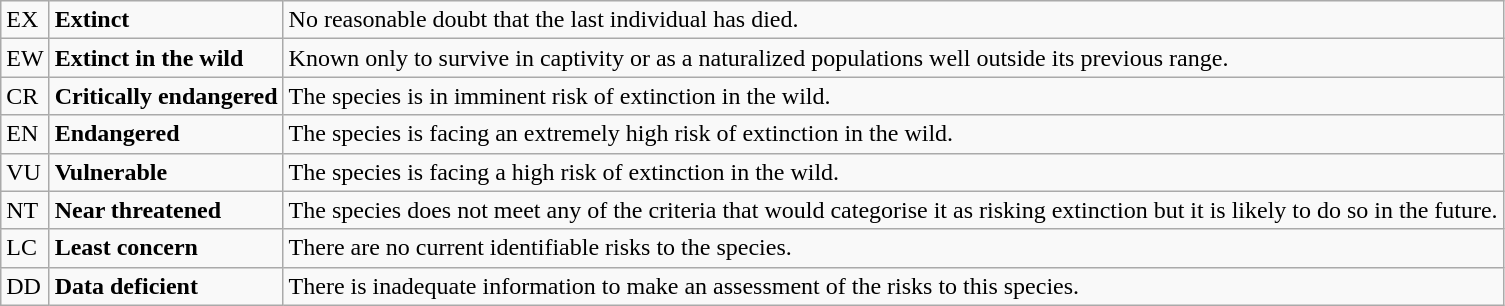<table class="wikitable" style="text-align:left">
<tr>
<td>EX</td>
<td><strong>Extinct</strong></td>
<td>No reasonable doubt that the last individual has died.</td>
</tr>
<tr>
<td>EW</td>
<td><strong>Extinct in the wild</strong></td>
<td>Known only to survive in captivity or as a naturalized populations well outside its previous range.</td>
</tr>
<tr>
<td>CR</td>
<td><strong>Critically endangered</strong></td>
<td>The species is in imminent risk of extinction in the wild.</td>
</tr>
<tr>
<td>EN</td>
<td><strong>Endangered</strong></td>
<td>The species is facing an extremely high risk of extinction in the wild.</td>
</tr>
<tr>
<td>VU</td>
<td><strong>Vulnerable</strong></td>
<td>The species is facing a high risk of extinction in the wild.</td>
</tr>
<tr>
<td>NT</td>
<td><strong>Near threatened</strong></td>
<td>The species does not meet any of the criteria that would categorise it as risking extinction but it is likely to do so in the future.</td>
</tr>
<tr>
<td>LC</td>
<td><strong>Least concern</strong></td>
<td>There are no current identifiable risks to the species.</td>
</tr>
<tr>
<td>DD</td>
<td><strong>Data deficient</strong></td>
<td>There is inadequate information to make an assessment of the risks to this species.</td>
</tr>
</table>
